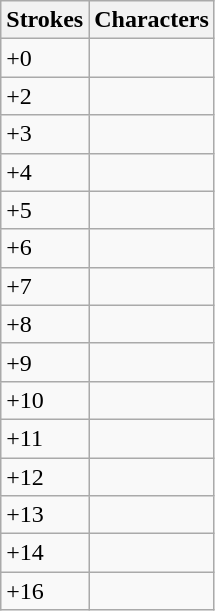<table class="wikitable">
<tr>
<th>Strokes</th>
<th>Characters</th>
</tr>
<tr --->
<td>+0</td>
<td style="font-size: large;"></td>
</tr>
<tr --->
<td>+2</td>
<td style="font-size: large;"></td>
</tr>
<tr --->
<td>+3</td>
<td style="font-size: large;"> </td>
</tr>
<tr --->
<td>+4</td>
<td style="font-size: large;">        </td>
</tr>
<tr --->
<td>+5</td>
<td style="font-size: large;">  </td>
</tr>
<tr --->
<td>+6</td>
<td style="font-size: large;">  </td>
</tr>
<tr --->
<td>+7</td>
<td style="font-size: large;">   </td>
</tr>
<tr --->
<td>+8</td>
<td style="font-size: large;">    </td>
</tr>
<tr --->
<td>+9</td>
<td style="font-size: large;">    </td>
</tr>
<tr --->
<td>+10</td>
<td style="font-size: large;">  </td>
</tr>
<tr --->
<td>+11</td>
<td style="font-size: large;">       </td>
</tr>
<tr --->
<td>+12</td>
<td style="font-size: large;"></td>
</tr>
<tr --->
<td>+13</td>
<td style="font-size: large;">  </td>
</tr>
<tr --->
<td>+14</td>
<td style="font-size: large;"></td>
</tr>
<tr --->
<td>+16</td>
<td style="font-size: large;"></td>
</tr>
</table>
